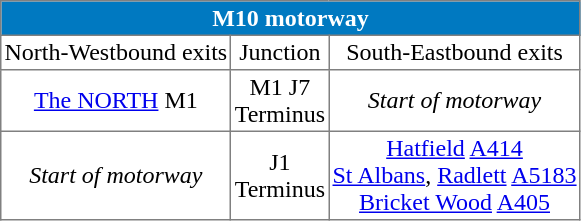<table border=1 cellpadding=2 style="margin-left:1em; margin-bottom: 1em; border-collapse: collapse;">
<tr align="center" bgcolor="0079c1" style="color: white;">
<td colspan="3"><strong>M10 motorway</strong></td>
</tr>
<tr align="center">
<td>North-Westbound exits</td>
<td>Junction</td>
<td>South-Eastbound exits</td>
</tr>
<tr align="center">
<td><a href='#'>The NORTH</a> M1</td>
<td>M1 J7<br>Terminus</td>
<td><em>Start of motorway</em></td>
</tr>
<tr align="center">
<td><em>Start of motorway</em></td>
<td>J1<br>Terminus</td>
<td><a href='#'>Hatfield</a> <a href='#'>A414</a><br><a href='#'>St Albans</a>, <a href='#'>Radlett</a> <a href='#'>A5183</a><br><a href='#'>Bricket Wood</a> <a href='#'>A405</a></td>
</tr>
</table>
